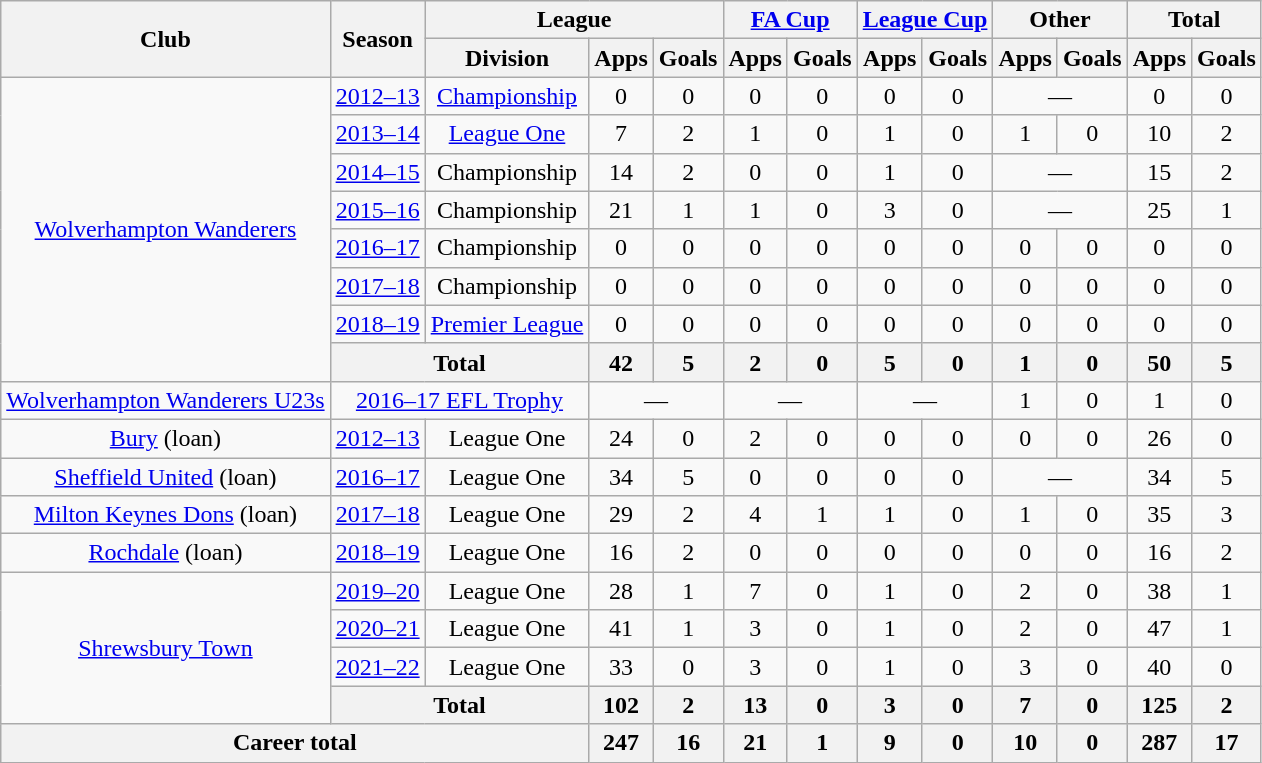<table class=wikitable style="text-align: center">
<tr>
<th rowspan=2>Club</th>
<th rowspan=2>Season</th>
<th colspan=3>League</th>
<th colspan=2><a href='#'>FA Cup</a></th>
<th colspan=2><a href='#'>League Cup</a></th>
<th colspan=2>Other</th>
<th colspan=2>Total</th>
</tr>
<tr>
<th>Division</th>
<th>Apps</th>
<th>Goals</th>
<th>Apps</th>
<th>Goals</th>
<th>Apps</th>
<th>Goals</th>
<th>Apps</th>
<th>Goals</th>
<th>Apps</th>
<th>Goals</th>
</tr>
<tr>
<td rowspan=8><a href='#'>Wolverhampton Wanderers</a></td>
<td><a href='#'>2012–13</a></td>
<td><a href='#'>Championship</a></td>
<td>0</td>
<td>0</td>
<td>0</td>
<td>0</td>
<td>0</td>
<td>0</td>
<td colspan=2>—</td>
<td>0</td>
<td>0</td>
</tr>
<tr>
<td><a href='#'>2013–14</a></td>
<td><a href='#'>League One</a></td>
<td>7</td>
<td>2</td>
<td>1</td>
<td>0</td>
<td>1</td>
<td>0</td>
<td>1</td>
<td>0</td>
<td>10</td>
<td>2</td>
</tr>
<tr>
<td><a href='#'>2014–15</a></td>
<td>Championship</td>
<td>14</td>
<td>2</td>
<td>0</td>
<td>0</td>
<td>1</td>
<td>0</td>
<td colspan=2>—</td>
<td>15</td>
<td>2</td>
</tr>
<tr>
<td><a href='#'>2015–16</a></td>
<td>Championship</td>
<td>21</td>
<td>1</td>
<td>1</td>
<td>0</td>
<td>3</td>
<td>0</td>
<td colspan=2>—</td>
<td>25</td>
<td>1</td>
</tr>
<tr>
<td><a href='#'>2016–17</a></td>
<td>Championship</td>
<td>0</td>
<td>0</td>
<td>0</td>
<td>0</td>
<td>0</td>
<td>0</td>
<td>0</td>
<td>0</td>
<td>0</td>
<td>0</td>
</tr>
<tr>
<td><a href='#'>2017–18</a></td>
<td>Championship</td>
<td>0</td>
<td>0</td>
<td>0</td>
<td>0</td>
<td>0</td>
<td>0</td>
<td>0</td>
<td>0</td>
<td>0</td>
<td>0</td>
</tr>
<tr>
<td><a href='#'>2018–19</a></td>
<td><a href='#'>Premier League</a></td>
<td>0</td>
<td>0</td>
<td>0</td>
<td>0</td>
<td>0</td>
<td>0</td>
<td>0</td>
<td>0</td>
<td>0</td>
<td>0</td>
</tr>
<tr>
<th colspan=2>Total</th>
<th>42</th>
<th>5</th>
<th>2</th>
<th>0</th>
<th>5</th>
<th>0</th>
<th>1</th>
<th>0</th>
<th>50</th>
<th>5</th>
</tr>
<tr>
<td><a href='#'>Wolverhampton Wanderers U23s</a></td>
<td colspan="2"><a href='#'>2016–17 EFL Trophy</a></td>
<td colspan="2">—</td>
<td colspan="2">—</td>
<td colspan="2">—</td>
<td>1</td>
<td>0</td>
<td>1</td>
<td>0</td>
</tr>
<tr>
<td><a href='#'>Bury</a> (loan)</td>
<td><a href='#'>2012–13</a></td>
<td>League One</td>
<td>24</td>
<td>0</td>
<td>2</td>
<td>0</td>
<td>0</td>
<td>0</td>
<td>0</td>
<td>0</td>
<td>26</td>
<td>0</td>
</tr>
<tr>
<td><a href='#'>Sheffield United</a> (loan)</td>
<td><a href='#'>2016–17</a></td>
<td>League One</td>
<td>34</td>
<td>5</td>
<td>0</td>
<td>0</td>
<td>0</td>
<td>0</td>
<td colspan=2>—</td>
<td>34</td>
<td>5</td>
</tr>
<tr>
<td><a href='#'>Milton Keynes Dons</a> (loan)</td>
<td><a href='#'>2017–18</a></td>
<td>League One</td>
<td>29</td>
<td>2</td>
<td>4</td>
<td>1</td>
<td>1</td>
<td>0</td>
<td>1</td>
<td>0</td>
<td>35</td>
<td>3</td>
</tr>
<tr>
<td><a href='#'>Rochdale</a> (loan)</td>
<td><a href='#'>2018–19</a></td>
<td>League One</td>
<td>16</td>
<td>2</td>
<td>0</td>
<td>0</td>
<td>0</td>
<td>0</td>
<td>0</td>
<td>0</td>
<td>16</td>
<td>2</td>
</tr>
<tr>
<td rowspan=4><a href='#'>Shrewsbury Town</a></td>
<td><a href='#'>2019–20</a></td>
<td>League One</td>
<td>28</td>
<td>1</td>
<td>7</td>
<td>0</td>
<td>1</td>
<td>0</td>
<td>2</td>
<td>0</td>
<td>38</td>
<td>1</td>
</tr>
<tr>
<td><a href='#'>2020–21</a></td>
<td>League One</td>
<td>41</td>
<td>1</td>
<td>3</td>
<td>0</td>
<td>1</td>
<td>0</td>
<td>2</td>
<td>0</td>
<td>47</td>
<td>1</td>
</tr>
<tr>
<td><a href='#'>2021–22</a></td>
<td>League One</td>
<td>33</td>
<td>0</td>
<td>3</td>
<td>0</td>
<td>1</td>
<td>0</td>
<td>3</td>
<td>0</td>
<td>40</td>
<td>0</td>
</tr>
<tr>
<th colspan=2>Total</th>
<th>102</th>
<th>2</th>
<th>13</th>
<th>0</th>
<th>3</th>
<th>0</th>
<th>7</th>
<th>0</th>
<th>125</th>
<th>2</th>
</tr>
<tr>
<th colspan=3>Career total</th>
<th>247</th>
<th>16</th>
<th>21</th>
<th>1</th>
<th>9</th>
<th>0</th>
<th>10</th>
<th>0</th>
<th>287</th>
<th>17</th>
</tr>
</table>
